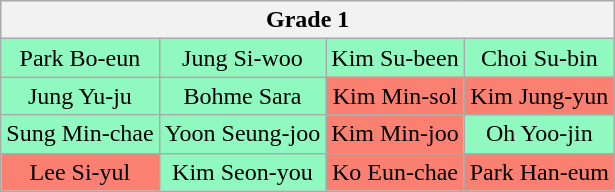<table class="wikitable collapsible collapsed" style="text-align:center">
<tr>
<th colspan=4>Grade 1</th>
</tr>
<tr>
<td style="background:#90F9C0;">Park Bo-eun</td>
<td style="background:#90F9C0;">Jung Si-woo</td>
<td style="background:#90F9C0;">Kim Su-been</td>
<td style="background:#90F9C0;">Choi Su-bin</td>
</tr>
<tr>
<td style="background:#90F9C0;">Jung Yu-ju</td>
<td style="background:#90F9C0;">Bohme Sara</td>
<td style="background:salmon;">Kim Min-sol</td>
<td style="background:salmon;">Kim Jung-yun</td>
</tr>
<tr>
<td style="background:#90F9C0;">Sung Min-chae</td>
<td style="background:#90F9C0;">Yoon Seung-joo</td>
<td style="background:salmon;">Kim Min-joo</td>
<td style="background:#90F9C0;">Oh Yoo-jin</td>
</tr>
<tr>
<td style="background:salmon;">Lee Si-yul</td>
<td style="background:#90F9C0;">Kim Seon-you</td>
<td style="background:salmon;">Ko Eun-chae</td>
<td style="background:salmon;">Park Han-eum</td>
</tr>
</table>
